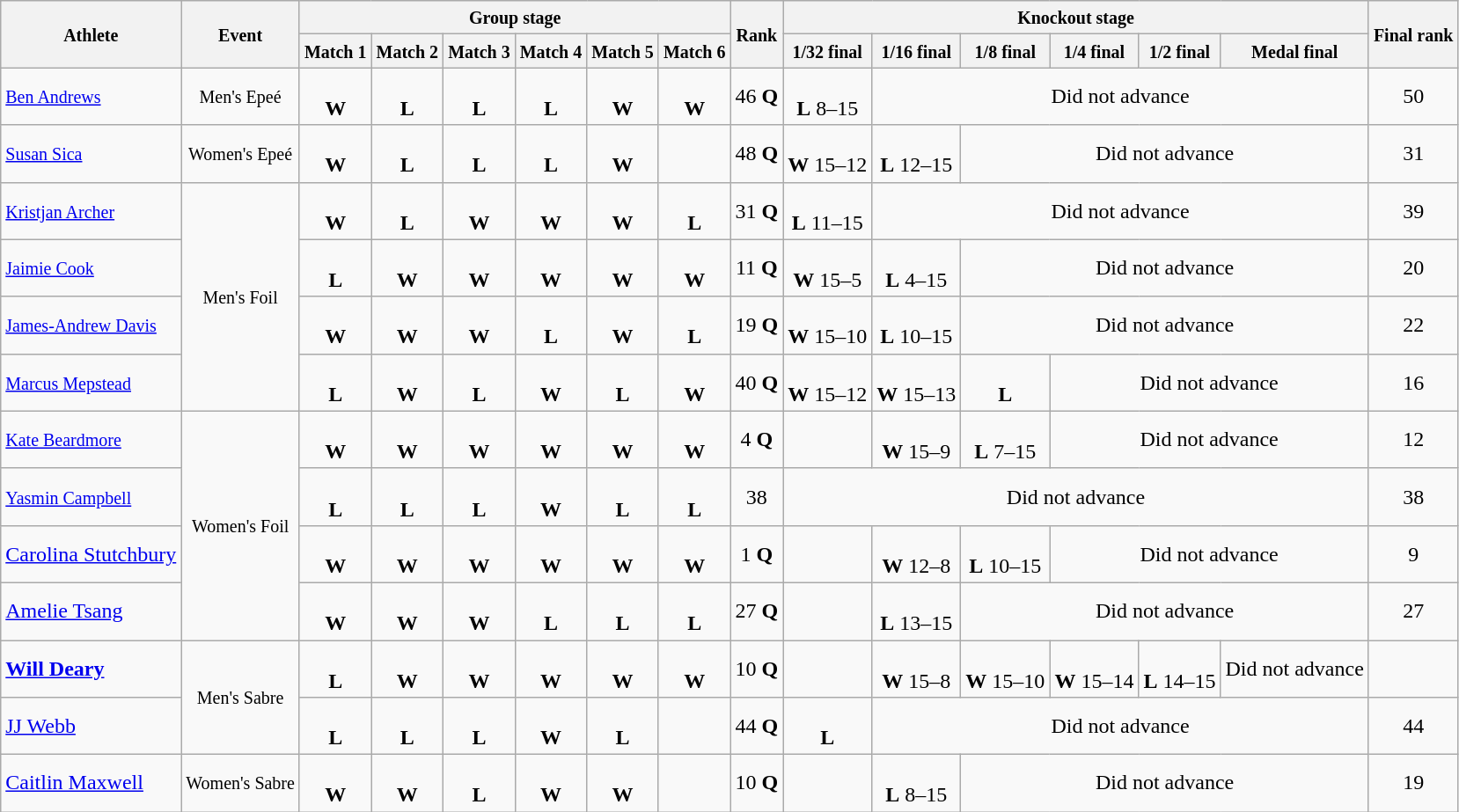<table class="wikitable sortable">
<tr>
<th rowspan="2"><small>Athlete</small></th>
<th rowspan="2"><small>Event</small></th>
<th colspan="6"><small>Group stage</small></th>
<th rowspan="2"><small>Rank</small></th>
<th colspan="6"><small>Knockout stage</small></th>
<th rowspan="2"><small>Final rank</small></th>
</tr>
<tr>
<th><small>Match 1</small></th>
<th><small>Match 2</small></th>
<th><small>Match 3</small></th>
<th><small>Match 4</small></th>
<th><small>Match 5</small></th>
<th><small>Match 6</small></th>
<th><small>1/32 final</small></th>
<th><small>1/16 final</small></th>
<th><small>1/8 final</small></th>
<th><small>1/4 final</small></th>
<th><small>1/2 final</small></th>
<th><small>Medal final</small></th>
</tr>
<tr align=center>
<td align=left><a href='#'><small>Ben Andrews</small></a></td>
<td><small>Men's Epeé</small></td>
<td><br><strong>W</strong></td>
<td><br><strong>L</strong></td>
<td><br><strong>L</strong></td>
<td><br><strong>L</strong></td>
<td><br><strong>W</strong></td>
<td><br><strong>W</strong></td>
<td>46 <strong>Q</strong></td>
<td><br><strong>L</strong> 8–15</td>
<td colspan=5>Did not advance</td>
<td>50</td>
</tr>
<tr align=center>
<td align= left><a href='#'><small>Susan Sica</small></a></td>
<td><small>Women's Epeé</small></td>
<td><br><strong>W</strong></td>
<td><br><strong>L</strong></td>
<td><br><strong>L</strong></td>
<td><br><strong>L</strong></td>
<td><br><strong>W</strong></td>
<td></td>
<td>48 <strong>Q</strong></td>
<td><br><strong>W</strong> 15–12</td>
<td><br><strong>L</strong> 12–15</td>
<td colspan=4>Did not advance</td>
<td>31</td>
</tr>
<tr align=center>
<td align=left><a href='#'><small>Kristjan Archer</small></a></td>
<td rowspan="4"><small>Men's Foil</small></td>
<td><br><strong>W</strong></td>
<td><br><strong>L</strong></td>
<td><br><strong>W</strong></td>
<td><br><strong>W</strong></td>
<td><br><strong>W</strong></td>
<td><br><strong>L</strong></td>
<td>31 <strong>Q</strong></td>
<td><br><strong>L</strong> 11–15</td>
<td colspan=5>Did not advance</td>
<td>39</td>
</tr>
<tr align=center>
<td align=left><a href='#'><small>Jaimie Cook</small></a></td>
<td><br><strong>L</strong></td>
<td><br><strong>W</strong></td>
<td><br><strong>W</strong></td>
<td><br><strong>W</strong></td>
<td><br><strong>W</strong></td>
<td><br><strong>W</strong></td>
<td>11 <strong>Q</strong></td>
<td><br><strong>W</strong> 15–5</td>
<td><br><strong>L</strong> 4–15</td>
<td colspan=4>Did not advance</td>
<td>20</td>
</tr>
<tr align=center>
<td align=left><a href='#'><small>James-Andrew Davis</small></a></td>
<td><br><strong>W</strong></td>
<td><br><strong>W</strong></td>
<td><br><strong>W</strong></td>
<td><br><strong>L</strong></td>
<td><br><strong>W</strong></td>
<td><br><strong>L</strong></td>
<td>19 <strong>Q</strong></td>
<td><br><strong>W</strong> 15–10</td>
<td><br><strong>L</strong> 10–15</td>
<td colspan=4>Did not advance</td>
<td>22</td>
</tr>
<tr align=center>
<td align=left><a href='#'><small>Marcus Mepstead</small></a></td>
<td><br><strong>L</strong></td>
<td><br><strong>W</strong></td>
<td><br><strong>L</strong></td>
<td><br><strong>W</strong></td>
<td><br><strong>L</strong></td>
<td><br><strong>W</strong></td>
<td>40 <strong>Q</strong></td>
<td><br><strong>W</strong> 15–12</td>
<td><br><strong>W</strong> 15–13</td>
<td><br><strong>L</strong> </td>
<td colspan=3>Did not advance</td>
<td>16</td>
</tr>
<tr align=center>
<td align=left><a href='#'><small>Kate Beardmore</small></a></td>
<td rowspan="4"><small>Women's Foil</small></td>
<td><br><strong>W</strong></td>
<td><br><strong>W</strong></td>
<td><br><strong>W</strong></td>
<td><br><strong>W</strong></td>
<td><br><strong>W</strong></td>
<td><br><strong>W</strong></td>
<td>4 <strong>Q</strong></td>
<td></td>
<td><br><strong>W</strong> 15–9</td>
<td align=center><br><strong>L</strong> 7–15</td>
<td colspan=3>Did not advance</td>
<td>12</td>
</tr>
<tr align=center>
<td align=left><a href='#'><small>Yasmin Campbell</small></a></td>
<td><br><strong>L</strong></td>
<td><br><strong>L</strong></td>
<td><br><strong>L</strong></td>
<td><br><strong>W</strong></td>
<td><br><strong>L</strong></td>
<td><br><strong>L</strong></td>
<td>38</td>
<td colspan=6>Did not advance</td>
<td>38</td>
</tr>
<tr align=center>
<td align=left><a href='#'>Carolina Stutchbury</a></td>
<td><br><strong>W</strong></td>
<td><br><strong>W</strong></td>
<td><br><strong>W</strong></td>
<td><br><strong>W</strong></td>
<td><br><strong>W</strong></td>
<td><br><strong>W</strong></td>
<td>1 <strong>Q</strong></td>
<td></td>
<td><br><strong>W</strong> 12–8</td>
<td><br><strong>L</strong> 10–15</td>
<td colspan=3>Did not advance</td>
<td>9</td>
</tr>
<tr align=center>
<td align= left><a href='#'>Amelie Tsang</a></td>
<td><br><strong>W</strong></td>
<td><br><strong>W</strong></td>
<td><br><strong>W</strong></td>
<td><br><strong>L</strong></td>
<td><br><strong>L</strong></td>
<td><br><strong>L</strong></td>
<td>27 <strong>Q</strong></td>
<td></td>
<td><br><strong>L</strong> 13–15</td>
<td colspan=4>Did not advance</td>
<td>27</td>
</tr>
<tr align=center>
<td align= left><strong><a href='#'>Will Deary</a></strong></td>
<td rowspan="2"><small>Men's Sabre</small></td>
<td><br><strong>L</strong></td>
<td><br><strong>W</strong></td>
<td><br><strong>W</strong></td>
<td><br><strong>W</strong></td>
<td><br><strong>W</strong></td>
<td><br><strong>W</strong></td>
<td>10 <strong>Q</strong></td>
<td></td>
<td><br><strong>W</strong> 15–8</td>
<td><br><strong>W</strong> 15–10</td>
<td><br><strong>W</strong> 15–14</td>
<td><br><strong>L</strong> 14–15</td>
<td>Did not advance</td>
<td></td>
</tr>
<tr align=center>
<td align=left><a href='#'>JJ Webb</a></td>
<td><br><strong>L</strong></td>
<td><br><strong>L</strong></td>
<td><br><strong>L</strong></td>
<td><br><strong>W</strong></td>
<td><br><strong>L</strong></td>
<td></td>
<td>44 <strong>Q</strong></td>
<td><br><strong>L</strong> </td>
<td colspan=5>Did not advance</td>
<td>44</td>
</tr>
<tr align=center>
<td align=left><a href='#'>Caitlin Maxwell</a></td>
<td><small>Women's Sabre</small></td>
<td><br><strong>W</strong></td>
<td><br><strong>W</strong></td>
<td><br><strong>L</strong></td>
<td><br><strong>W</strong></td>
<td><br><strong>W</strong></td>
<td></td>
<td>10 <strong>Q</strong></td>
<td></td>
<td><br><strong>L</strong> 8–15</td>
<td colspan=4>Did not advance</td>
<td>19</td>
</tr>
</table>
